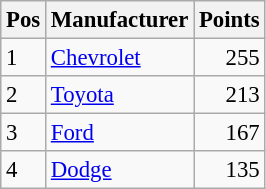<table class="wikitable" style="font-size: 95%;">
<tr>
<th>Pos</th>
<th>Manufacturer</th>
<th>Points</th>
</tr>
<tr>
<td>1</td>
<td><a href='#'>Chevrolet</a></td>
<td style="text-align:right;">255</td>
</tr>
<tr>
<td>2</td>
<td><a href='#'>Toyota</a></td>
<td style="text-align:right;">213</td>
</tr>
<tr>
<td>3</td>
<td><a href='#'>Ford</a></td>
<td style="text-align:right;">167</td>
</tr>
<tr>
<td>4</td>
<td><a href='#'>Dodge</a></td>
<td style="text-align:right;">135</td>
</tr>
</table>
